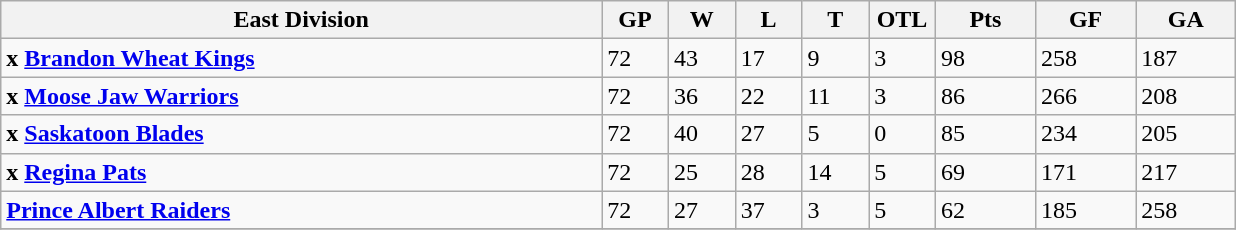<table class="wikitable">
<tr>
<th width="45%">East Division</th>
<th width="5%">GP</th>
<th width="5%">W</th>
<th width="5%">L</th>
<th width="5%">T</th>
<th width="5%">OTL</th>
<th width="7.5%">Pts</th>
<th width="7.5%">GF</th>
<th width="7.5%">GA</th>
</tr>
<tr>
<td><strong>x <a href='#'>Brandon Wheat Kings</a></strong></td>
<td>72</td>
<td>43</td>
<td>17</td>
<td>9</td>
<td>3</td>
<td>98</td>
<td>258</td>
<td>187</td>
</tr>
<tr>
<td><strong>x <a href='#'>Moose Jaw Warriors</a></strong></td>
<td>72</td>
<td>36</td>
<td>22</td>
<td>11</td>
<td>3</td>
<td>86</td>
<td>266</td>
<td>208</td>
</tr>
<tr>
<td><strong>x <a href='#'>Saskatoon Blades</a></strong></td>
<td>72</td>
<td>40</td>
<td>27</td>
<td>5</td>
<td>0</td>
<td>85</td>
<td>234</td>
<td>205</td>
</tr>
<tr>
<td><strong>x <a href='#'>Regina Pats</a></strong></td>
<td>72</td>
<td>25</td>
<td>28</td>
<td>14</td>
<td>5</td>
<td>69</td>
<td>171</td>
<td>217</td>
</tr>
<tr>
<td><strong><a href='#'>Prince Albert Raiders</a></strong></td>
<td>72</td>
<td>27</td>
<td>37</td>
<td>3</td>
<td>5</td>
<td>62</td>
<td>185</td>
<td>258</td>
</tr>
<tr>
</tr>
</table>
